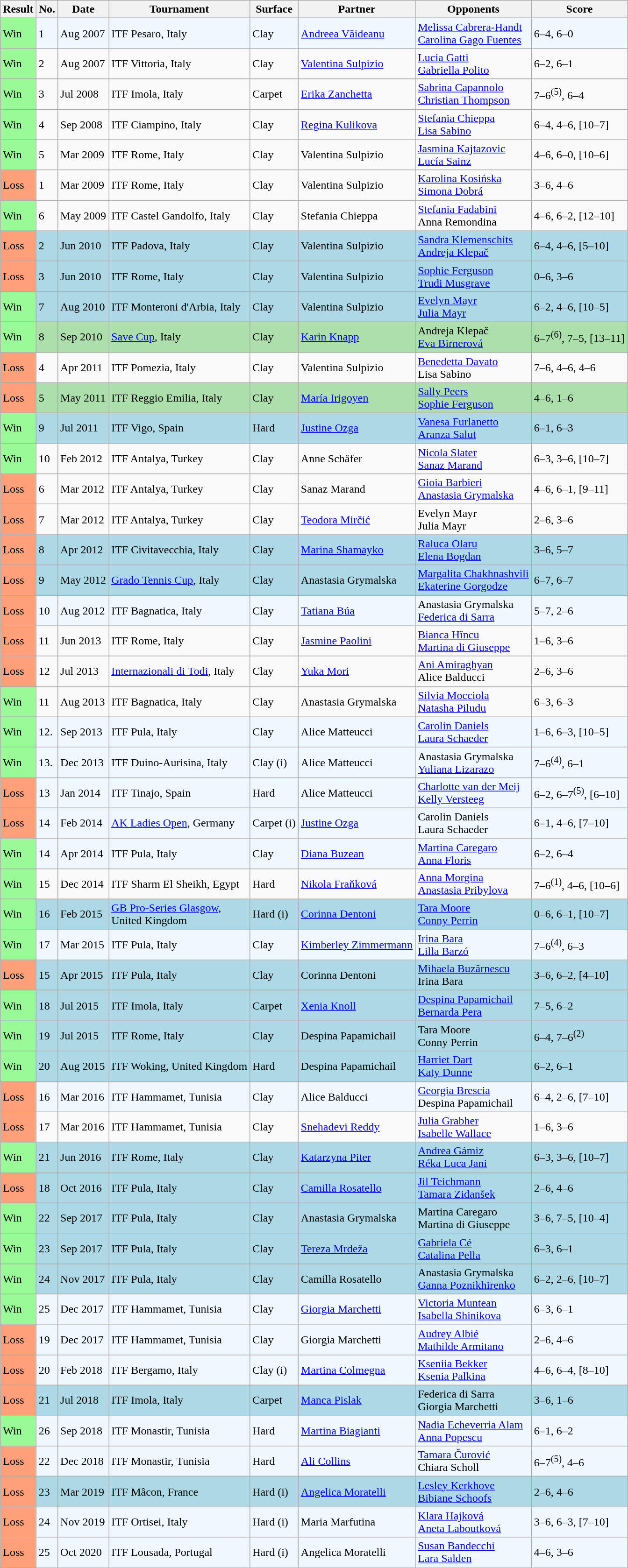<table class="sortable wikitable">
<tr>
<th>Result</th>
<th>No.</th>
<th>Date</th>
<th>Tournament</th>
<th>Surface</th>
<th>Partner</th>
<th>Opponents</th>
<th class="unsortable">Score</th>
</tr>
<tr style="background:#f0f8ff;">
<td bgcolor="98FB98">Win</td>
<td>1</td>
<td>Aug 2007</td>
<td>ITF Pesaro, Italy</td>
<td>Clay</td>
<td> <a href='#'>Andreea Văideanu</a></td>
<td> <a href='#'>Melissa Cabrera-Handt</a> <br>  <a href='#'>Carolina Gago Fuentes</a></td>
<td>6–4, 6–0</td>
</tr>
<tr>
<td bgcolor="98FB98">Win</td>
<td>2</td>
<td>Aug 2007</td>
<td>ITF Vittoria, Italy</td>
<td>Clay</td>
<td> <a href='#'>Valentina Sulpizio</a></td>
<td> <a href='#'>Lucia Gatti</a> <br>  <a href='#'>Gabriella Polito</a></td>
<td>6–2, 6–1</td>
</tr>
<tr>
<td bgcolor="98FB98">Win</td>
<td>3</td>
<td>Jul 2008</td>
<td>ITF Imola, Italy</td>
<td>Carpet</td>
<td> <a href='#'>Erika Zanchetta</a></td>
<td> <a href='#'>Sabrina Capannolo</a> <br>  <a href='#'>Christian Thompson</a></td>
<td>7–6<sup>(5)</sup>, 6–4</td>
</tr>
<tr>
<td style="background:#98fb98;">Win</td>
<td>4</td>
<td>Sep 2008</td>
<td>ITF Ciampino, Italy</td>
<td>Clay</td>
<td> <a href='#'>Regina Kulikova</a></td>
<td> <a href='#'>Stefania Chieppa</a> <br>  <a href='#'>Lisa Sabino</a></td>
<td>6–4, 4–6, [10–7]</td>
</tr>
<tr>
<td style="background:#98fb98;">Win</td>
<td>5</td>
<td>Mar 2009</td>
<td>ITF Rome, Italy</td>
<td>Clay</td>
<td> Valentina Sulpizio</td>
<td> <a href='#'>Jasmina Kajtazovic</a> <br>  <a href='#'>Lucía Sainz</a></td>
<td>4–6, 6–0, [10–6]</td>
</tr>
<tr>
<td bgcolor="FFA07A">Loss</td>
<td>1</td>
<td>Mar 2009</td>
<td>ITF Rome, Italy</td>
<td>Clay</td>
<td> Valentina Sulpizio</td>
<td> <a href='#'>Karolina Kosińska</a> <br>  <a href='#'>Simona Dobrá</a></td>
<td>3–6, 4–6</td>
</tr>
<tr>
<td bgcolor="98FB98">Win</td>
<td>6</td>
<td>May 2009</td>
<td>ITF Castel Gandolfo, Italy</td>
<td>Clay</td>
<td> Stefania Chieppa</td>
<td> <a href='#'>Stefania Fadabini</a> <br>  Anna Remondina</td>
<td>4–6, 6–2, [12–10]</td>
</tr>
<tr style="background:lightblue;">
<td bgcolor="FFA07A">Loss</td>
<td>2</td>
<td>Jun 2010</td>
<td>ITF Padova, Italy</td>
<td>Clay</td>
<td> Valentina Sulpizio</td>
<td> <a href='#'>Sandra Klemenschits</a> <br>  <a href='#'>Andreja Klepač</a></td>
<td>6–4, 4–6, [5–10]</td>
</tr>
<tr style="background:lightblue;">
<td bgcolor="FFA07A">Loss</td>
<td>3</td>
<td>Jun 2010</td>
<td>ITF Rome, Italy</td>
<td>Clay</td>
<td> Valentina Sulpizio</td>
<td> <a href='#'>Sophie Ferguson</a> <br>  <a href='#'>Trudi Musgrave</a></td>
<td>0–6, 3–6</td>
</tr>
<tr style="background:lightblue;">
<td bgcolor="98FB98">Win</td>
<td>7</td>
<td>Aug 2010</td>
<td>ITF Monteroni d'Arbia, Italy</td>
<td>Clay</td>
<td> Valentina Sulpizio</td>
<td> <a href='#'>Evelyn Mayr</a> <br>  <a href='#'>Julia Mayr</a></td>
<td>6–2, 4–6, [10–5]</td>
</tr>
<tr style="background:#addfad;">
<td bgcolor="98FB98">Win</td>
<td>8</td>
<td>Sep 2010</td>
<td><a href='#'>Save Cup</a>, Italy</td>
<td>Clay</td>
<td> <a href='#'>Karin Knapp</a></td>
<td> Andreja Klepač <br>  <a href='#'>Eva Birnerová</a></td>
<td>6–7<sup>(6)</sup>, 7–5, [13–11]</td>
</tr>
<tr>
<td bgcolor="FFA07A">Loss</td>
<td>4</td>
<td>Apr 2011</td>
<td>ITF Pomezia, Italy</td>
<td>Clay</td>
<td> Valentina Sulpizio</td>
<td> <a href='#'>Benedetta Davato</a> <br>  Lisa Sabino</td>
<td>7–6, 4–6, 4–6</td>
</tr>
<tr style="background:#addfad;">
<td bgcolor="FFA07A">Loss</td>
<td>5</td>
<td>May 2011</td>
<td>ITF Reggio Emilia, Italy</td>
<td>Clay</td>
<td> <a href='#'>María Irigoyen</a></td>
<td> <a href='#'>Sally Peers</a> <br>  <a href='#'>Sophie Ferguson</a></td>
<td>4–6, 1–6</td>
</tr>
<tr style="background:lightblue;">
<td style="background:#98fb98;">Win</td>
<td>9</td>
<td>Jul 2011</td>
<td>ITF Vigo, Spain</td>
<td>Hard</td>
<td> <a href='#'>Justine Ozga</a></td>
<td> <a href='#'>Vanesa Furlanetto</a> <br>  <a href='#'>Aranza Salut</a></td>
<td>6–1, 6–3</td>
</tr>
<tr>
<td style="background:#98fb98;">Win</td>
<td>10</td>
<td>Feb 2012</td>
<td>ITF Antalya, Turkey</td>
<td>Clay</td>
<td> Anne Schäfer</td>
<td> <a href='#'>Nicola Slater</a> <br>  <a href='#'>Sanaz Marand</a></td>
<td>6–3, 3–6, [10–7]</td>
</tr>
<tr>
<td bgcolor="FFA07A">Loss</td>
<td>6</td>
<td>Mar 2012</td>
<td>ITF Antalya, Turkey</td>
<td>Clay</td>
<td> Sanaz Marand</td>
<td> <a href='#'>Gioia Barbieri</a> <br>  <a href='#'>Anastasia Grymalska</a></td>
<td>4–6, 6–1, [9–11]</td>
</tr>
<tr>
<td bgcolor="FFA07A">Loss</td>
<td>7</td>
<td>Mar 2012</td>
<td>ITF Antalya, Turkey</td>
<td>Clay</td>
<td> <a href='#'>Teodora Mirčić</a></td>
<td> Evelyn Mayr <br>  Julia Mayr</td>
<td>2–6, 3–6</td>
</tr>
<tr style="background:lightblue;">
<td bgcolor="FFA07A">Loss</td>
<td>8</td>
<td>Apr 2012</td>
<td>ITF Civitavecchia, Italy</td>
<td>Clay</td>
<td> <a href='#'>Marina Shamayko</a></td>
<td> <a href='#'>Raluca Olaru</a> <br>  <a href='#'>Elena Bogdan</a></td>
<td>3–6, 5–7</td>
</tr>
<tr style="background:lightblue;">
<td bgcolor="FFA07A">Loss</td>
<td>9</td>
<td>May 2012</td>
<td><a href='#'>Grado Tennis Cup</a>, Italy</td>
<td>Clay</td>
<td> Anastasia Grymalska</td>
<td> <a href='#'>Margalita Chakhnashvili</a> <br>  <a href='#'>Ekaterine Gorgodze</a></td>
<td>6–7, 6–7</td>
</tr>
<tr style="background:#f0f8ff;">
<td bgcolor="FFA07A">Loss</td>
<td>10</td>
<td>Aug 2012</td>
<td>ITF Bagnatica, Italy</td>
<td>Clay</td>
<td> <a href='#'>Tatiana Búa</a></td>
<td> Anastasia Grymalska <br>  <a href='#'>Federica di Sarra</a></td>
<td>5–7, 2–6</td>
</tr>
<tr>
<td bgcolor="FFA07A">Loss</td>
<td>11</td>
<td>Jun 2013</td>
<td>ITF Rome, Italy</td>
<td>Clay</td>
<td> <a href='#'>Jasmine Paolini</a></td>
<td> <a href='#'>Bianca Hîncu</a> <br>  <a href='#'>Martina di Giuseppe</a></td>
<td>1–6, 3–6</td>
</tr>
<tr>
<td bgcolor="FFA07A">Loss</td>
<td>12</td>
<td>Jul 2013</td>
<td><a href='#'>Internazionali di Todi</a>, Italy</td>
<td>Clay</td>
<td> <a href='#'>Yuka Mori</a></td>
<td> <a href='#'>Ani Amiraghyan</a> <br>  Alice Balducci</td>
<td>2–6, 3–6</td>
</tr>
<tr>
<td bgcolor="98FB98">Win</td>
<td>11</td>
<td>Aug 2013</td>
<td>ITF Bagnatica, Italy</td>
<td>Clay</td>
<td> Anastasia Grymalska</td>
<td> <a href='#'>Silvia Mocciola</a> <br>  <a href='#'>Natasha Piludu</a></td>
<td>6–3, 6–3</td>
</tr>
<tr style="background:#f0f8ff;">
<td style="background:#98fb98;">Win</td>
<td>12.</td>
<td>Sep 2013</td>
<td>ITF Pula, Italy</td>
<td>Clay</td>
<td> Alice Matteucci</td>
<td> <a href='#'>Carolin Daniels</a> <br>  <a href='#'>Laura Schaeder</a></td>
<td>1–6, 6–3, [10–5]</td>
</tr>
<tr style="background:#f0f8ff;">
<td style="background:#98fb98;">Win</td>
<td>13.</td>
<td>Dec 2013</td>
<td>ITF Duino-Aurisina, Italy</td>
<td>Clay (i)</td>
<td> Alice Matteucci</td>
<td> Anastasia Grymalska <br>  <a href='#'>Yuliana Lizarazo</a></td>
<td>7–6<sup>(4)</sup>, 6–1</td>
</tr>
<tr style="background:#f0f8ff;">
<td bgcolor="FFA07A">Loss</td>
<td>13</td>
<td>Jan 2014</td>
<td>ITF Tinajo, Spain</td>
<td>Hard</td>
<td> Alice Matteucci</td>
<td> <a href='#'>Charlotte van der Meij</a> <br>  <a href='#'>Kelly Versteeg</a></td>
<td>6–2, 6–7<sup>(5)</sup>, [6–10]</td>
</tr>
<tr style="background:#f0f8ff;">
<td bgcolor="FFA07A">Loss</td>
<td>14</td>
<td>Feb 2014</td>
<td><a href='#'>AK Ladies Open</a>, Germany</td>
<td>Carpet (i)</td>
<td> <a href='#'>Justine Ozga</a></td>
<td> Carolin Daniels <br>  Laura Schaeder</td>
<td>6–1, 4–6, [7–10]</td>
</tr>
<tr style="background:#f0f8ff;">
<td style="background:#98fb98;">Win</td>
<td>14</td>
<td>Apr 2014</td>
<td>ITF Pula, Italy</td>
<td>Clay</td>
<td> <a href='#'>Diana Buzean</a></td>
<td> <a href='#'>Martina Caregaro</a> <br>  <a href='#'>Anna Floris</a></td>
<td>6–2, 6–4</td>
</tr>
<tr>
<td style="background:#98fb98;">Win</td>
<td>15</td>
<td>Dec 2014</td>
<td>ITF Sharm El Sheikh, Egypt</td>
<td>Hard</td>
<td> <a href='#'>Nikola Fraňková</a></td>
<td> <a href='#'>Anna Morgina</a> <br>  <a href='#'>Anastasia Pribylova</a></td>
<td>7–6<sup>(1)</sup>, 4–6, [10–6]</td>
</tr>
<tr style="background:lightblue;">
<td bgcolor="98FB98">Win</td>
<td>16</td>
<td>Feb 2015</td>
<td><a href='#'>GB Pro-Series Glasgow</a>, <br>United Kingdom</td>
<td>Hard (i)</td>
<td> <a href='#'>Corinna Dentoni</a></td>
<td> <a href='#'>Tara Moore</a> <br>  <a href='#'>Conny Perrin</a></td>
<td>0–6, 6–1, [10–7]</td>
</tr>
<tr style="background:#f0f8ff;">
<td bgcolor="98FB98">Win</td>
<td>17</td>
<td>Mar 2015</td>
<td>ITF Pula, Italy</td>
<td>Clay</td>
<td> <a href='#'>Kimberley Zimmermann</a></td>
<td> <a href='#'>Irina Bara</a> <br>  <a href='#'>Lilla Barzó</a></td>
<td>7–6<sup>(4)</sup>, 6–3</td>
</tr>
<tr style="background:lightblue;">
<td bgcolor="FFA07A">Loss</td>
<td>15</td>
<td>Apr 2015</td>
<td>ITF Pula, Italy</td>
<td>Clay</td>
<td> Corinna Dentoni</td>
<td> <a href='#'>Mihaela Buzărnescu</a> <br>  Irina Bara</td>
<td>3–6, 6–2, [4–10]</td>
</tr>
<tr style="background:lightblue;">
<td style="background:#98fb98;">Win</td>
<td>18</td>
<td>Jul 2015</td>
<td>ITF Imola, Italy</td>
<td>Carpet</td>
<td> <a href='#'>Xenia Knoll</a></td>
<td> <a href='#'>Despina Papamichail</a> <br>  <a href='#'>Bernarda Pera</a></td>
<td>7–5, 6–2</td>
</tr>
<tr style="background:lightblue;">
<td style="background:#98fb98;">Win</td>
<td>19</td>
<td>Jul 2015</td>
<td>ITF Rome, Italy</td>
<td>Clay</td>
<td> Despina Papamichail</td>
<td> Tara Moore <br>  Conny Perrin</td>
<td>6–4, 7–6<sup>(2)</sup></td>
</tr>
<tr style="background:lightblue;">
<td style="background:#98fb98;">Win</td>
<td>20</td>
<td>Aug 2015</td>
<td>ITF Woking, United Kingdom</td>
<td>Hard</td>
<td> Despina Papamichail</td>
<td> <a href='#'>Harriet Dart</a> <br>  <a href='#'>Katy Dunne</a></td>
<td>6–2, 6–1</td>
</tr>
<tr style="background:#f0f8ff;">
<td bgcolor="FFA07A">Loss</td>
<td>16</td>
<td>Mar 2016</td>
<td>ITF Hammamet, Tunisia</td>
<td>Clay</td>
<td> Alice Balducci</td>
<td> <a href='#'>Georgia Brescia</a> <br>  Despina Papamichail</td>
<td>6–4, 2–6, [7–10]</td>
</tr>
<tr>
<td bgcolor="FFA07A">Loss</td>
<td>17</td>
<td>Mar 2016</td>
<td>ITF Hammamet, Tunisia</td>
<td>Clay</td>
<td> <a href='#'>Snehadevi Reddy</a></td>
<td> <a href='#'>Julia Grabher</a> <br>  <a href='#'>Isabelle Wallace</a></td>
<td>1–6, 3–6</td>
</tr>
<tr style="background:lightblue;">
<td bgcolor="98FB98">Win</td>
<td>21</td>
<td>Jun 2016</td>
<td>ITF Rome, Italy</td>
<td>Clay</td>
<td> <a href='#'>Katarzyna Piter</a></td>
<td> <a href='#'>Andrea Gámiz</a> <br>  <a href='#'>Réka Luca Jani</a></td>
<td>6–3, 3–6, [10–7]</td>
</tr>
<tr style="background:lightblue;">
<td bgcolor="FFA07A">Loss</td>
<td>18</td>
<td>Oct 2016</td>
<td>ITF Pula, Italy</td>
<td>Clay</td>
<td> <a href='#'>Camilla Rosatello</a></td>
<td> <a href='#'>Jil Teichmann</a> <br>  <a href='#'>Tamara Zidanšek</a></td>
<td>2–6, 4–6</td>
</tr>
<tr style="background:lightblue;">
<td bgcolor="98FB98">Win</td>
<td>22</td>
<td>Sep 2017</td>
<td>ITF Pula, Italy</td>
<td>Clay</td>
<td> Anastasia Grymalska</td>
<td> Martina Caregaro <br>  Martina di Giuseppe</td>
<td>3–6, 7–5, [10–4]</td>
</tr>
<tr style="background:lightblue;">
<td bgcolor="98FB98">Win</td>
<td>23</td>
<td>Sep 2017</td>
<td>ITF Pula, Italy</td>
<td>Clay</td>
<td> <a href='#'>Tereza Mrdeža</a></td>
<td> <a href='#'>Gabriela Cé</a> <br>  <a href='#'>Catalina Pella</a></td>
<td>6–3, 6–1</td>
</tr>
<tr style="background:lightblue;">
<td bgcolor="98FB98">Win</td>
<td>24</td>
<td>Nov 2017</td>
<td>ITF Pula, Italy</td>
<td>Clay</td>
<td> Camilla Rosatello</td>
<td> Anastasia Grymalska <br>  <a href='#'>Ganna Poznikhirenko</a></td>
<td>6–2, 2–6, [10–7]</td>
</tr>
<tr style="background:#f0f8ff;">
<td bgcolor="98FB98">Win</td>
<td>25</td>
<td>Dec 2017</td>
<td>ITF Hammamet, Tunisia</td>
<td>Clay</td>
<td> <a href='#'>Giorgia Marchetti</a></td>
<td> <a href='#'>Victoria Muntean</a> <br>  <a href='#'>Isabella Shinikova</a></td>
<td>6–3, 6–1</td>
</tr>
<tr style="background:#f0f8ff;">
<td bgcolor="FFA07A">Loss</td>
<td>19</td>
<td>Dec 2017</td>
<td>ITF Hammamet, Tunisia</td>
<td>Clay</td>
<td> Giorgia Marchetti</td>
<td> <a href='#'>Audrey Albié</a> <br>  <a href='#'>Mathilde Armitano</a></td>
<td>2–6, 4–6</td>
</tr>
<tr style="background:#f0f8ff;">
<td bgcolor="FFA07A">Loss</td>
<td>20</td>
<td>Feb 2018</td>
<td>ITF Bergamo, Italy</td>
<td>Clay (i)</td>
<td> <a href='#'>Martina Colmegna</a></td>
<td> <a href='#'>Kseniia Bekker</a> <br>  <a href='#'>Ksenia Palkina</a></td>
<td>4–6, 6–4, [8–10]</td>
</tr>
<tr style="background:lightblue;">
<td bgcolor="FFA07A">Loss</td>
<td>21</td>
<td>Jul 2018</td>
<td>ITF Imola, Italy</td>
<td>Carpet</td>
<td> <a href='#'>Manca Pislak</a></td>
<td> Federica di Sarra <br>  Giorgia Marchetti</td>
<td>3–6, 1–6</td>
</tr>
<tr style="background:#f0f8ff;">
<td bgcolor="98FB98">Win</td>
<td>26</td>
<td>Sep 2018</td>
<td>ITF Monastir, Tunisia</td>
<td>Hard</td>
<td> <a href='#'>Martina Biagianti</a></td>
<td> <a href='#'>Nadia Echeverria Alam</a> <br>  <a href='#'>Anna Popescu</a></td>
<td>6–1, 6–2</td>
</tr>
<tr style="background:#f0f8ff;">
<td bgcolor="FFA07A">Loss</td>
<td>22</td>
<td>Dec 2018</td>
<td>ITF Monastir, Tunisia</td>
<td>Hard</td>
<td> <a href='#'>Ali Collins</a></td>
<td> <a href='#'>Tamara Čurović</a> <br>  Chiara Scholl</td>
<td>6–7<sup>(5)</sup>, 4–6</td>
</tr>
<tr style="background:lightblue;">
<td style="background:#ffa07a;">Loss</td>
<td>23</td>
<td>Mar 2019</td>
<td>ITF Mâcon, France</td>
<td>Hard (i)</td>
<td> <a href='#'>Angelica Moratelli</a></td>
<td> <a href='#'>Lesley Kerkhove</a> <br>  <a href='#'>Bibiane Schoofs</a></td>
<td>2–6, 4–6</td>
</tr>
<tr style="background:#f0f8ff;">
<td style="background:#ffa07a;">Loss</td>
<td>24</td>
<td>Nov 2019</td>
<td>ITF Ortisei, Italy</td>
<td>Hard (i)</td>
<td> Maria Marfutina</td>
<td> <a href='#'>Klara Hajková</a> <br>  <a href='#'>Aneta Laboutková</a></td>
<td>3–6, 6–3, [7–10]</td>
</tr>
<tr style="background:#f0f8ff;">
<td style="background:#ffa07a;">Loss</td>
<td>25</td>
<td>Oct 2020</td>
<td>ITF Lousada, Portugal</td>
<td>Hard (i)</td>
<td> Angelica Moratelli</td>
<td> <a href='#'>Susan Bandecchi</a> <br>  <a href='#'>Lara Salden</a></td>
<td>4–6, 3–6</td>
</tr>
</table>
